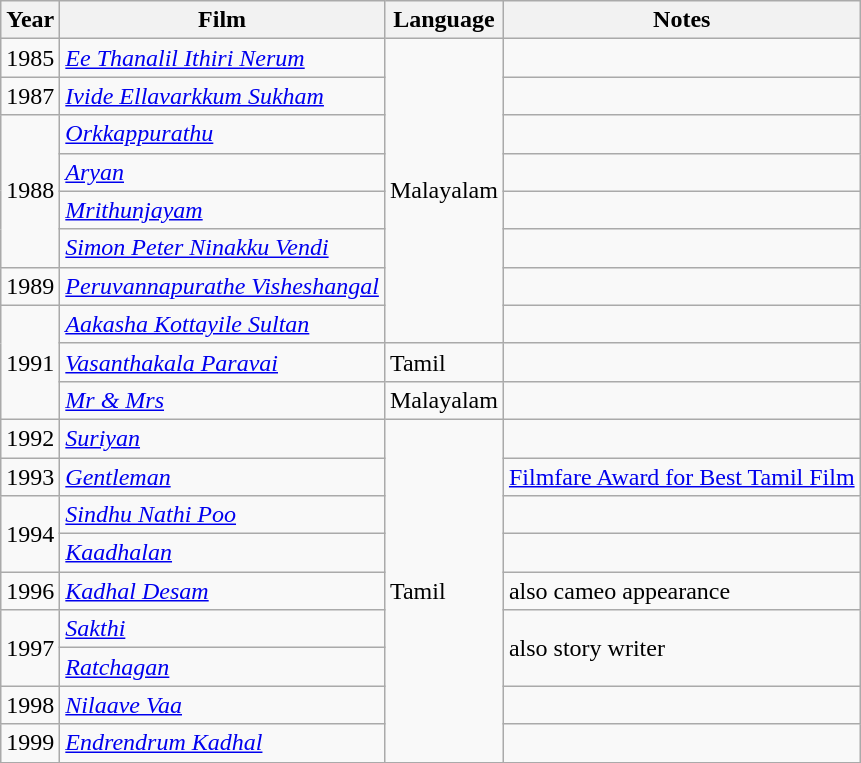<table class="wikitable sortable">
<tr>
<th>Year</th>
<th>Film</th>
<th>Language</th>
<th class="unsortable">Notes</th>
</tr>
<tr>
<td>1985</td>
<td><em><a href='#'>Ee Thanalil Ithiri Nerum</a></em></td>
<td rowspan="8">Malayalam</td>
<td></td>
</tr>
<tr>
<td>1987</td>
<td><em><a href='#'>Ivide Ellavarkkum Sukham</a></em></td>
<td></td>
</tr>
<tr>
<td rowspan="4">1988</td>
<td><em><a href='#'>Orkkappurathu</a></em></td>
<td></td>
</tr>
<tr>
<td><em><a href='#'>Aryan</a></em></td>
<td></td>
</tr>
<tr>
<td><em><a href='#'>Mrithunjayam</a></em></td>
<td></td>
</tr>
<tr>
<td><em><a href='#'>Simon Peter Ninakku Vendi</a></em></td>
<td></td>
</tr>
<tr>
<td>1989</td>
<td><em><a href='#'>Peruvannapurathe Visheshangal</a></em></td>
</tr>
<tr>
<td rowspan="3">1991</td>
<td><em><a href='#'>Aakasha Kottayile Sultan</a></em></td>
<td></td>
</tr>
<tr>
<td><em><a href='#'>Vasanthakala Paravai</a></em></td>
<td>Tamil</td>
<td></td>
</tr>
<tr>
<td><em><a href='#'>Mr & Mrs</a></em></td>
<td>Malayalam</td>
<td></td>
</tr>
<tr>
<td>1992</td>
<td><em><a href='#'>Suriyan</a></em></td>
<td rowspan="9">Tamil</td>
<td></td>
</tr>
<tr>
<td>1993</td>
<td><em><a href='#'>Gentleman</a></em></td>
<td><a href='#'>Filmfare Award for Best Tamil Film</a></td>
</tr>
<tr>
<td rowspan="2">1994</td>
<td><em><a href='#'>Sindhu Nathi Poo</a></em></td>
<td></td>
</tr>
<tr>
<td><em><a href='#'>Kaadhalan</a></em></td>
<td></td>
</tr>
<tr>
<td>1996</td>
<td><em><a href='#'>Kadhal Desam</a></em></td>
<td>also cameo appearance</td>
</tr>
<tr>
<td rowspan="2">1997</td>
<td><em><a href='#'>Sakthi</a></em></td>
<td rowspan="2">also story writer</td>
</tr>
<tr>
<td><em><a href='#'>Ratchagan</a></em></td>
</tr>
<tr>
<td>1998</td>
<td><em><a href='#'>Nilaave Vaa</a></em></td>
<td></td>
</tr>
<tr>
<td>1999</td>
<td><em><a href='#'>Endrendrum Kadhal</a></em></td>
<td></td>
</tr>
</table>
